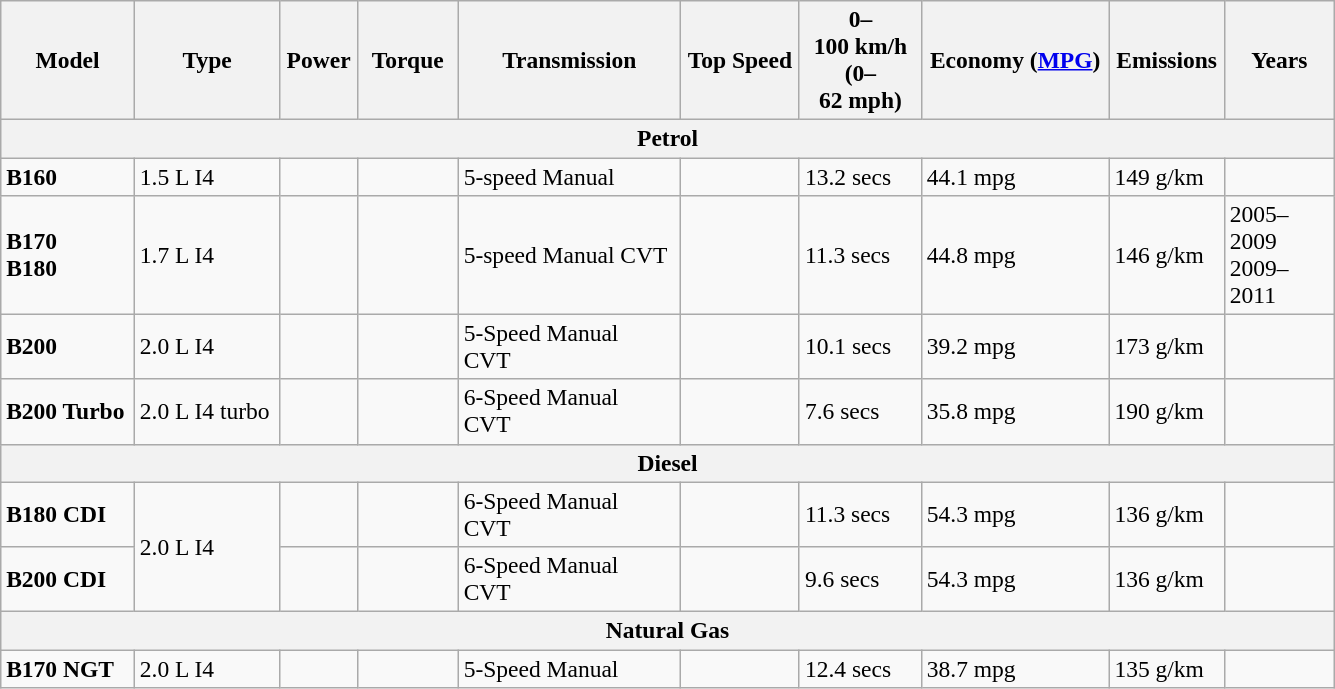<table class="wikitable" style="font-size:98%; width:890px">
<tr>
<th>Model</th>
<th>Type</th>
<th>Power</th>
<th width=60px>Torque</th>
<th>Transmission</th>
<th>Top Speed</th>
<th width=74px>0–100 km/h<br>(0–62 mph)</th>
<th>Economy (<a href='#'>MPG</a>)<br></th>
<th>Emissions</th>
<th width=66px>Years</th>
</tr>
<tr>
<th colspan=10>Petrol</th>
</tr>
<tr>
<td><strong>B160</strong></td>
<td>1.5 L I4</td>
<td></td>
<td></td>
<td>5-speed Manual</td>
<td></td>
<td>13.2 secs</td>
<td>44.1 mpg</td>
<td>149 g/km</td>
<td></td>
</tr>
<tr>
<td><strong>B170</strong><br><strong>B180</strong></td>
<td>1.7 L I4</td>
<td></td>
<td></td>
<td>5-speed Manual CVT</td>
<td></td>
<td>11.3 secs</td>
<td>44.8 mpg</td>
<td>146 g/km</td>
<td>2005–2009<br>2009–2011</td>
</tr>
<tr>
<td><strong>B200</strong></td>
<td>2.0 L I4</td>
<td></td>
<td></td>
<td>5-Speed Manual<br>CVT</td>
<td></td>
<td>10.1 secs</td>
<td>39.2 mpg</td>
<td>173 g/km</td>
<td></td>
</tr>
<tr>
<td><strong>B200 Turbo</strong></td>
<td>2.0 L I4 turbo</td>
<td></td>
<td></td>
<td>6-Speed Manual<br>CVT</td>
<td></td>
<td>7.6 secs</td>
<td>35.8 mpg</td>
<td>190 g/km</td>
<td></td>
</tr>
<tr>
<th colspan=10>Diesel</th>
</tr>
<tr>
<td><strong>B180 CDI</strong></td>
<td rowspan="2">2.0 L I4</td>
<td></td>
<td></td>
<td>6-Speed Manual<br>CVT</td>
<td></td>
<td>11.3 secs</td>
<td>54.3 mpg</td>
<td>136 g/km</td>
<td></td>
</tr>
<tr>
<td><strong>B200 CDI</strong></td>
<td></td>
<td></td>
<td>6-Speed Manual<br>CVT</td>
<td></td>
<td>9.6 secs</td>
<td>54.3 mpg</td>
<td>136 g/km</td>
<td></td>
</tr>
<tr>
<th colspan=10>Natural Gas</th>
</tr>
<tr>
<td><strong>B170 NGT</strong></td>
<td>2.0 L I4</td>
<td></td>
<td></td>
<td>5-Speed Manual</td>
<td></td>
<td>12.4 secs</td>
<td>38.7 mpg</td>
<td>135 g/km</td>
<td></td>
</tr>
</table>
